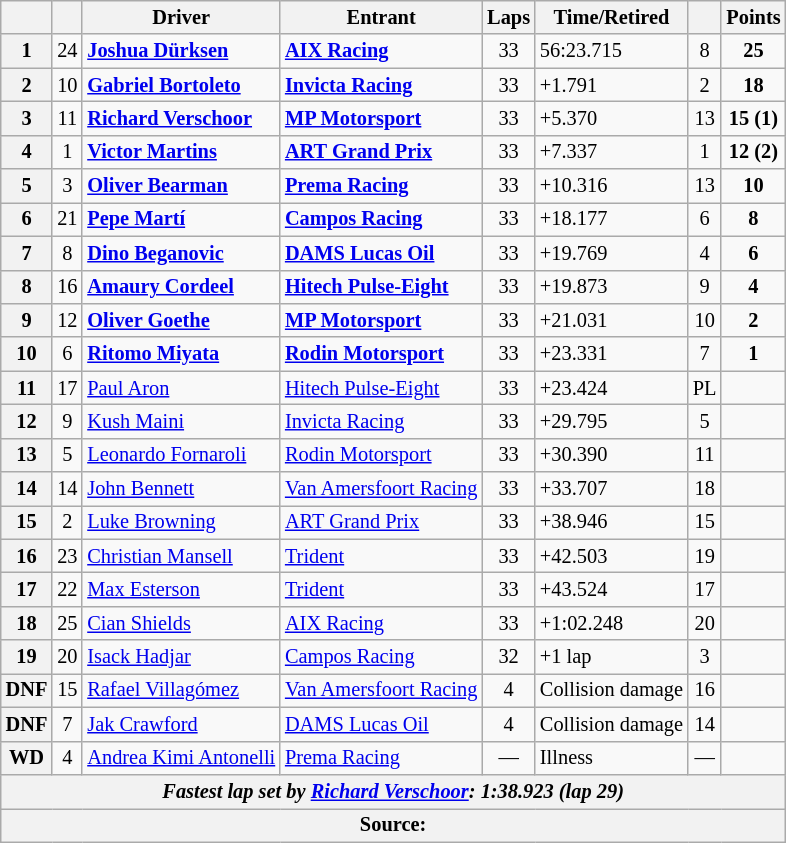<table class="wikitable" style="font-size:85%">
<tr>
<th scope="col"></th>
<th scope="col"></th>
<th scope="col">Driver</th>
<th scope="col">Entrant</th>
<th scope="col">Laps</th>
<th scope="col">Time/Retired</th>
<th scope="col"></th>
<th scope="col">Points</th>
</tr>
<tr>
<th>1</th>
<td align="center">24</td>
<td> <strong><a href='#'>Joshua Dürksen</a></strong></td>
<td><strong><a href='#'>AIX Racing</a></strong></td>
<td align="center">33</td>
<td>56:23.715</td>
<td align="center">8</td>
<td align="center"><strong>25</strong></td>
</tr>
<tr>
<th>2</th>
<td align="center">10</td>
<td> <strong><a href='#'>Gabriel Bortoleto</a></strong></td>
<td><strong><a href='#'>Invicta Racing</a></strong></td>
<td align="center">33</td>
<td>+1.791</td>
<td align="center">2</td>
<td align="center"><strong>18</strong></td>
</tr>
<tr>
<th>3</th>
<td align="center">11</td>
<td><strong> <a href='#'>Richard Verschoor</a></strong></td>
<td><strong><a href='#'>MP Motorsport</a></strong></td>
<td align="center">33</td>
<td>+5.370</td>
<td align="center">13</td>
<td align="center"><strong>15 (1)</strong></td>
</tr>
<tr>
<th>4</th>
<td align="center">1</td>
<td> <strong><a href='#'>Victor Martins</a></strong></td>
<td><strong><a href='#'>ART Grand Prix</a></strong></td>
<td align="center">33</td>
<td>+7.337</td>
<td align="center">1</td>
<td align="center"><strong>12 (2)</strong></td>
</tr>
<tr>
<th>5</th>
<td align="center">3</td>
<td><strong> <a href='#'>Oliver Bearman</a></strong></td>
<td><strong><a href='#'>Prema Racing</a></strong></td>
<td align="center">33</td>
<td>+10.316</td>
<td align="center">13</td>
<td align="center"><strong>10</strong></td>
</tr>
<tr>
<th>6</th>
<td align="center">21</td>
<td> <strong><a href='#'>Pepe Martí</a></strong></td>
<td><strong><a href='#'>Campos Racing</a></strong></td>
<td align="center">33</td>
<td>+18.177</td>
<td align="center">6</td>
<td align="center"><strong>8</strong></td>
</tr>
<tr>
<th>7</th>
<td align="center">8</td>
<td> <strong><a href='#'>Dino Beganovic</a></strong></td>
<td><strong><a href='#'>DAMS Lucas Oil</a></strong></td>
<td align="center">33</td>
<td>+19.769</td>
<td align="center">4</td>
<td align="center"><strong>6</strong></td>
</tr>
<tr>
<th>8</th>
<td align="center">16</td>
<td> <strong><a href='#'>Amaury Cordeel</a></strong></td>
<td><strong><a href='#'>Hitech Pulse-Eight</a></strong></td>
<td align="center">33</td>
<td>+19.873</td>
<td align="center">9</td>
<td align="center"><strong>4</strong></td>
</tr>
<tr>
<th>9</th>
<td align="center">12</td>
<td> <strong><a href='#'>Oliver Goethe</a></strong></td>
<td><strong><a href='#'>MP Motorsport</a></strong></td>
<td align="center">33</td>
<td>+21.031</td>
<td align="center">10</td>
<td align="center"><strong>2</strong></td>
</tr>
<tr>
<th>10</th>
<td align="center">6</td>
<td> <strong><a href='#'>Ritomo Miyata</a></strong></td>
<td><strong><a href='#'>Rodin Motorsport</a></strong></td>
<td align="center">33</td>
<td>+23.331</td>
<td align="center">7</td>
<td align="center"><strong>1</strong></td>
</tr>
<tr>
<th>11</th>
<td align="center">17</td>
<td> <a href='#'>Paul Aron</a></td>
<td><a href='#'>Hitech Pulse-Eight</a></td>
<td align="center">33</td>
<td>+23.424</td>
<td align="center">PL</td>
<td></td>
</tr>
<tr>
<th>12</th>
<td align="center">9</td>
<td> <a href='#'>Kush Maini</a></td>
<td><a href='#'>Invicta Racing</a></td>
<td align="center">33</td>
<td>+29.795</td>
<td align="center">5</td>
<td></td>
</tr>
<tr>
<th>13</th>
<td align="center">5</td>
<td> <a href='#'>Leonardo Fornaroli</a></td>
<td><a href='#'>Rodin Motorsport</a></td>
<td align="center">33</td>
<td>+30.390</td>
<td align="center">11</td>
<td></td>
</tr>
<tr>
<th>14</th>
<td align="center">14</td>
<td> <a href='#'>John Bennett</a></td>
<td><a href='#'>Van Amersfoort Racing</a></td>
<td align="center">33</td>
<td>+33.707</td>
<td align="center">18</td>
<td></td>
</tr>
<tr>
<th>15</th>
<td align="center">2</td>
<td> <a href='#'>Luke Browning</a></td>
<td><a href='#'>ART Grand Prix</a></td>
<td align="center">33</td>
<td>+38.946</td>
<td align="center">15</td>
<td></td>
</tr>
<tr>
<th>16</th>
<td align="center">23</td>
<td> <a href='#'>Christian Mansell</a></td>
<td><a href='#'>Trident</a></td>
<td align="center">33</td>
<td>+42.503</td>
<td align="center">19</td>
<td></td>
</tr>
<tr>
<th>17</th>
<td align="center">22</td>
<td> <a href='#'>Max Esterson</a></td>
<td><a href='#'>Trident</a></td>
<td align="center">33</td>
<td>+43.524</td>
<td align="center">17</td>
<td></td>
</tr>
<tr>
<th>18</th>
<td align="center">25</td>
<td> <a href='#'>Cian Shields</a></td>
<td><a href='#'>AIX Racing</a></td>
<td align="center">33</td>
<td>+1:02.248</td>
<td align="center">20</td>
<td align="center"></td>
</tr>
<tr>
<th>19</th>
<td align="center">20</td>
<td> <a href='#'>Isack Hadjar</a></td>
<td><a href='#'>Campos Racing</a></td>
<td align="center">32</td>
<td>+1 lap</td>
<td align="center">3</td>
<td align="center"></td>
</tr>
<tr>
<th>DNF</th>
<td align="center">15</td>
<td> <a href='#'>Rafael Villagómez</a></td>
<td><a href='#'>Van Amersfoort Racing</a></td>
<td align="center">4</td>
<td>Collision damage</td>
<td align="center">16</td>
<td></td>
</tr>
<tr>
<th>DNF</th>
<td align="center">7</td>
<td> <a href='#'>Jak Crawford</a></td>
<td><a href='#'>DAMS Lucas Oil</a></td>
<td align="center">4</td>
<td>Collision damage</td>
<td align="center">14</td>
<td></td>
</tr>
<tr>
<th>WD</th>
<td align="center">4</td>
<td> <a href='#'>Andrea Kimi Antonelli</a></td>
<td><a href='#'>Prema Racing</a></td>
<td align="center">—</td>
<td>Illness</td>
<td align="center">—</td>
<td></td>
</tr>
<tr>
<th colspan="8"><em>Fastest lap set by <strong> <a href='#'>Richard Verschoor</a></strong>: 1:38.923 (lap 29)</em></th>
</tr>
<tr>
<th colspan="8">Source:</th>
</tr>
</table>
